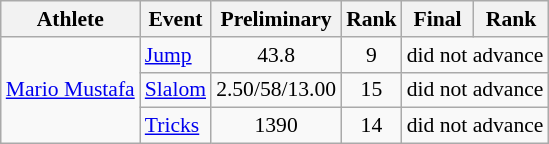<table class="wikitable" style="font-size:90%">
<tr>
<th>Athlete</th>
<th>Event</th>
<th>Preliminary</th>
<th>Rank</th>
<th>Final</th>
<th>Rank</th>
</tr>
<tr align=center>
<td align=left rowspan=3><a href='#'>Mario Mustafa</a></td>
<td align=left><a href='#'>Jump</a></td>
<td>43.8</td>
<td>9</td>
<td align=center colspan=2>did not advance</td>
</tr>
<tr align=center>
<td align=left><a href='#'>Slalom</a></td>
<td>2.50/58/13.00</td>
<td>15</td>
<td align=center colspan=2>did not advance</td>
</tr>
<tr align=center>
<td align=left><a href='#'>Tricks</a></td>
<td>1390</td>
<td>14</td>
<td align=center colspan=2>did not advance</td>
</tr>
</table>
